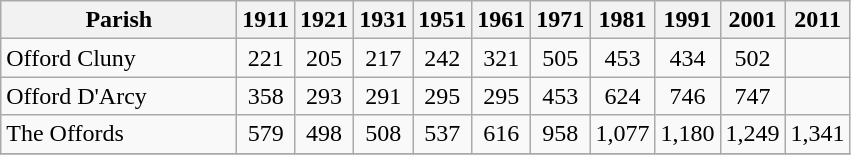<table class="wikitable" style="text-align:center;">
<tr>
<th width="150">Parish<br></th>
<th width="30">1911<br></th>
<th width="30">1921<br></th>
<th width="30">1931<br></th>
<th width="30">1951<br></th>
<th width="30">1961<br></th>
<th width="30">1971<br></th>
<th width="30">1981<br></th>
<th width="30">1991<br></th>
<th width="30">2001<br></th>
<th width="30">2011 <br></th>
</tr>
<tr>
<td align=left>Offord Cluny</td>
<td align="center">221</td>
<td align="center">205</td>
<td align="center">217</td>
<td align="center">242</td>
<td align="center">321</td>
<td align="center">505</td>
<td align="center">453</td>
<td align="center">434</td>
<td align="center">502</td>
<td align="center"></td>
</tr>
<tr>
<td align=left>Offord D'Arcy</td>
<td align="center">358</td>
<td align="center">293</td>
<td align="center">291</td>
<td align="center">295</td>
<td align="center">295</td>
<td align="center">453</td>
<td align="center">624</td>
<td align="center">746</td>
<td align="center">747</td>
<td align="center"></td>
</tr>
<tr>
<td align=left>The Offords</td>
<td align="center">579</td>
<td align="center">498</td>
<td align="center">508</td>
<td align="center">537</td>
<td align="center">616</td>
<td align="center">958</td>
<td align="center">1,077</td>
<td align="center">1,180</td>
<td align="center">1,249</td>
<td align="center">1,341</td>
</tr>
<tr>
</tr>
</table>
